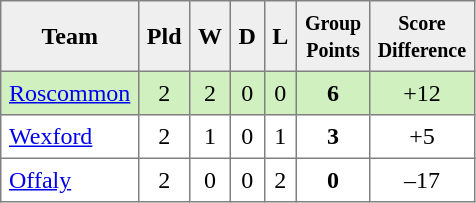<table style=border-collapse:collapse border=1 cellspacing=0 cellpadding=5>
<tr align=center bgcolor=#efefef>
<th>Team</th>
<th>Pld</th>
<th>W</th>
<th>D</th>
<th>L</th>
<th><small>Group<br>Points</small></th>
<th><small>Score<br>Difference</small></th>
</tr>
<tr align=center style="background:#D0F0C0;">
<td style="text-align:left;"><a href='#'>Roscommon</a></td>
<td>2</td>
<td>2</td>
<td>0</td>
<td>0</td>
<td><strong>6</strong></td>
<td>+12</td>
</tr>
<tr align=center style="background:#ffffff;">
<td style="text-align:left;"><a href='#'>Wexford</a></td>
<td>2</td>
<td>1</td>
<td>0</td>
<td>1</td>
<td><strong>3</strong></td>
<td>+5</td>
</tr>
<tr align=center style="background:#ffffff;">
<td style="text-align:left;"><a href='#'>Offaly</a></td>
<td>2</td>
<td>0</td>
<td>0</td>
<td>2</td>
<td><strong>0</strong></td>
<td>–17</td>
</tr>
</table>
